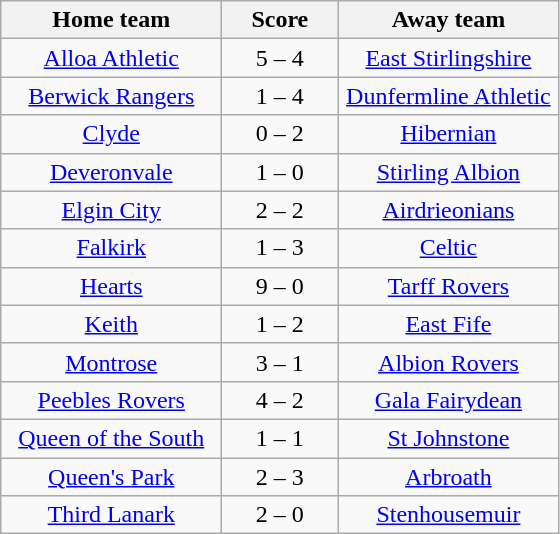<table class="wikitable" style="text-align: center">
<tr>
<th width=140>Home team</th>
<th width=70>Score</th>
<th width=140>Away team</th>
</tr>
<tr>
<td><a href='#'>Alloa Athletic</a></td>
<td>5 – 4</td>
<td><a href='#'>East Stirlingshire</a></td>
</tr>
<tr>
<td><a href='#'>Berwick Rangers</a></td>
<td>1 – 4</td>
<td><a href='#'>Dunfermline Athletic</a></td>
</tr>
<tr>
<td><a href='#'>Clyde</a></td>
<td>0 – 2</td>
<td><a href='#'>Hibernian</a></td>
</tr>
<tr>
<td><a href='#'>Deveronvale</a></td>
<td>1 – 0</td>
<td><a href='#'>Stirling Albion</a></td>
</tr>
<tr>
<td><a href='#'>Elgin City</a></td>
<td>2 – 2</td>
<td><a href='#'>Airdrieonians</a></td>
</tr>
<tr>
<td><a href='#'>Falkirk</a></td>
<td>1 – 3</td>
<td><a href='#'>Celtic</a></td>
</tr>
<tr>
<td><a href='#'>Hearts</a></td>
<td>9 – 0</td>
<td><a href='#'>Tarff Rovers</a></td>
</tr>
<tr>
<td><a href='#'>Keith</a></td>
<td>1 – 2</td>
<td><a href='#'>East Fife</a></td>
</tr>
<tr>
<td><a href='#'>Montrose</a></td>
<td>3 – 1</td>
<td><a href='#'>Albion Rovers</a></td>
</tr>
<tr>
<td><a href='#'>Peebles Rovers</a></td>
<td>4 – 2</td>
<td><a href='#'>Gala Fairydean</a></td>
</tr>
<tr>
<td><a href='#'>Queen of the South</a></td>
<td>1 – 1</td>
<td><a href='#'>St Johnstone</a></td>
</tr>
<tr>
<td><a href='#'>Queen's Park</a></td>
<td>2 – 3</td>
<td><a href='#'>Arbroath</a></td>
</tr>
<tr>
<td><a href='#'>Third Lanark</a></td>
<td>2 – 0</td>
<td><a href='#'>Stenhousemuir</a></td>
</tr>
</table>
